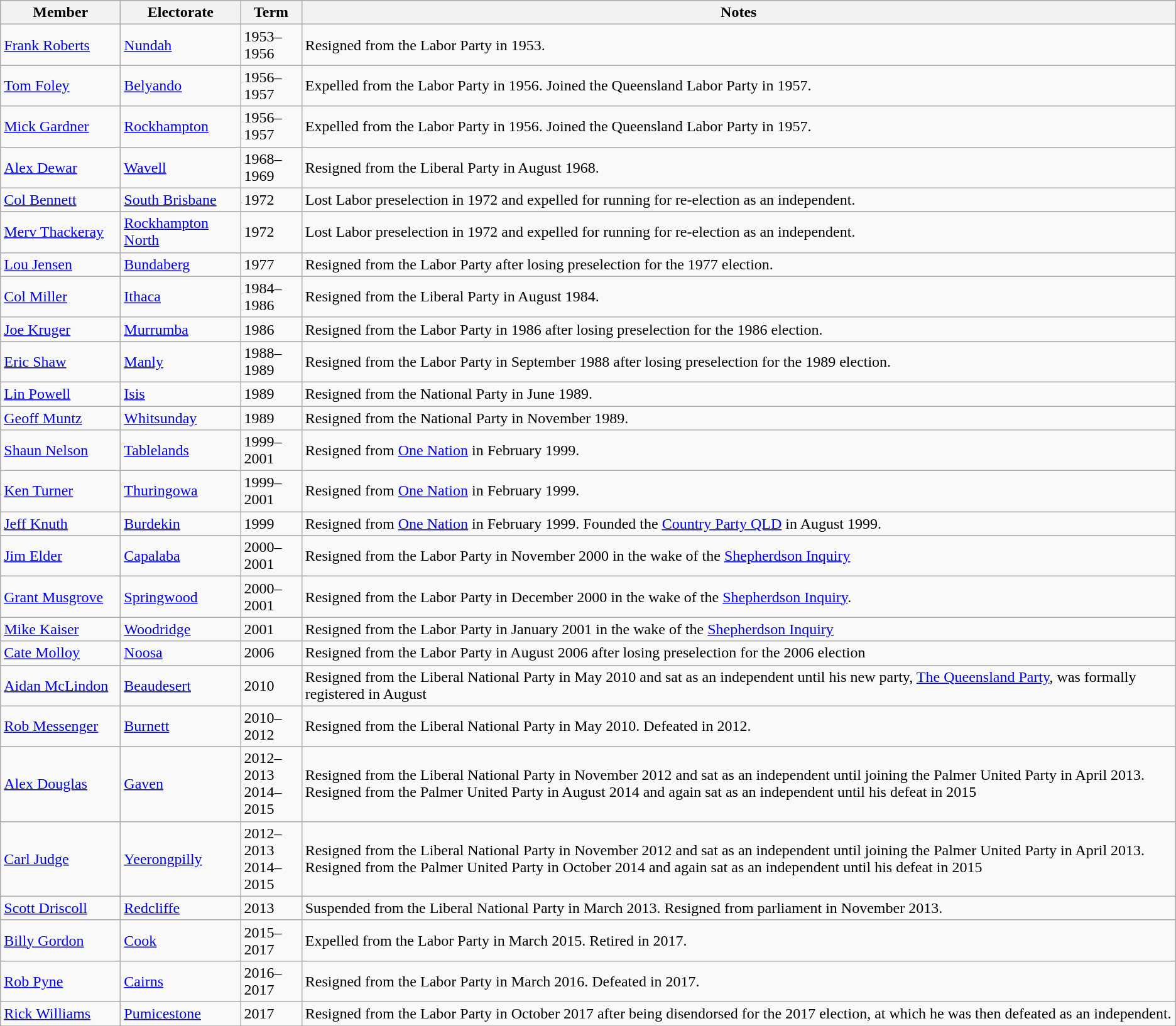<table class="wikitable">
<tr>
<th width=120px>Member</th>
<th width=120px>Electorate</th>
<th>Term</th>
<th>Notes</th>
</tr>
<tr>
<td><a href='#'>Frank Roberts</a></td>
<td><a href='#'>Nundah</a></td>
<td>1953–1956</td>
<td>Resigned from the Labor Party in 1953.</td>
</tr>
<tr>
<td><a href='#'>Tom Foley</a></td>
<td><a href='#'>Belyando</a></td>
<td>1956–1957</td>
<td>Expelled from the Labor Party in 1956. Joined the Queensland Labor Party in 1957.</td>
</tr>
<tr>
<td><a href='#'>Mick Gardner</a></td>
<td><a href='#'>Rockhampton</a></td>
<td>1956–1957</td>
<td>Expelled from the Labor Party in 1956. Joined the Queensland Labor Party in 1957.</td>
</tr>
<tr>
<td><a href='#'>Alex Dewar</a></td>
<td><a href='#'>Wavell</a></td>
<td>1968–1969</td>
<td>Resigned from the Liberal Party in August 1968.</td>
</tr>
<tr>
<td><a href='#'>Col Bennett</a></td>
<td><a href='#'>South Brisbane</a></td>
<td>1972</td>
<td>Lost Labor preselection in 1972 and expelled for running for re-election as an independent.</td>
</tr>
<tr>
<td><a href='#'>Merv Thackeray</a></td>
<td><a href='#'>Rockhampton North</a></td>
<td>1972</td>
<td>Lost Labor preselection in 1972 and expelled for running for re-election as an independent.</td>
</tr>
<tr>
<td><a href='#'>Lou Jensen</a></td>
<td><a href='#'>Bundaberg</a></td>
<td>1977</td>
<td>Resigned from the Labor Party after losing preselection for the 1977 election.</td>
</tr>
<tr>
<td><a href='#'>Col Miller</a></td>
<td><a href='#'>Ithaca</a></td>
<td>1984–1986</td>
<td>Resigned from the Liberal Party in August 1984.</td>
</tr>
<tr>
<td><a href='#'>Joe Kruger</a></td>
<td><a href='#'>Murrumba</a></td>
<td>1986</td>
<td>Resigned from the Labor Party in 1986 after losing preselection for the 1986 election.</td>
</tr>
<tr>
<td><a href='#'>Eric Shaw</a></td>
<td><a href='#'>Manly</a></td>
<td>1988–1989</td>
<td>Resigned from the Labor Party in September 1988 after losing preselection for the 1989 election.</td>
</tr>
<tr>
<td><a href='#'>Lin Powell</a></td>
<td><a href='#'>Isis</a></td>
<td>1989</td>
<td>Resigned from the National Party in June 1989.</td>
</tr>
<tr>
<td><a href='#'>Geoff Muntz</a></td>
<td><a href='#'>Whitsunday</a></td>
<td>1989</td>
<td>Resigned from the National Party in November 1989.</td>
</tr>
<tr>
<td><a href='#'>Shaun Nelson</a></td>
<td><a href='#'>Tablelands</a></td>
<td>1999–2001</td>
<td>Resigned from <a href='#'>One Nation</a> in February 1999.</td>
</tr>
<tr>
<td><a href='#'>Ken Turner</a></td>
<td><a href='#'>Thuringowa</a></td>
<td>1999–2001</td>
<td>Resigned from <a href='#'>One Nation</a> in February 1999.</td>
</tr>
<tr>
<td><a href='#'>Jeff Knuth</a></td>
<td><a href='#'>Burdekin</a></td>
<td>1999</td>
<td>Resigned from <a href='#'>One Nation</a> in February 1999. Founded the <a href='#'>Country Party QLD</a> in August 1999.</td>
</tr>
<tr>
<td><a href='#'>Jim Elder</a></td>
<td><a href='#'>Capalaba</a></td>
<td>2000–2001</td>
<td>Resigned from the Labor Party in November 2000 in the wake of the <a href='#'>Shepherdson Inquiry</a></td>
</tr>
<tr>
<td><a href='#'>Grant Musgrove</a></td>
<td><a href='#'>Springwood</a></td>
<td>2000–2001</td>
<td>Resigned from the Labor Party in December 2000 in the wake of the <a href='#'>Shepherdson Inquiry</a>.</td>
</tr>
<tr>
<td><a href='#'>Mike Kaiser</a></td>
<td><a href='#'>Woodridge</a></td>
<td>2001</td>
<td>Resigned from the Labor Party in January 2001 in the wake of the <a href='#'>Shepherdson Inquiry</a></td>
</tr>
<tr>
<td><a href='#'>Cate Molloy</a></td>
<td><a href='#'>Noosa</a></td>
<td>2006</td>
<td>Resigned from the Labor Party in August 2006 after losing preselection for the 2006 election</td>
</tr>
<tr>
<td><a href='#'>Aidan McLindon</a></td>
<td><a href='#'>Beaudesert</a></td>
<td>2010</td>
<td>Resigned from the Liberal National Party in May 2010 and sat as an independent until his new party, <a href='#'>The Queensland Party</a>, was formally registered in August</td>
</tr>
<tr>
<td><a href='#'>Rob Messenger</a></td>
<td><a href='#'>Burnett</a></td>
<td>2010–2012</td>
<td>Resigned from the Liberal National Party in May 2010. Defeated in 2012.</td>
</tr>
<tr>
<td><a href='#'>Alex Douglas</a></td>
<td><a href='#'>Gaven</a></td>
<td>2012–2013<br>2014–2015</td>
<td>Resigned from the Liberal National Party in November 2012 and sat as an independent until joining the Palmer United Party in April 2013. Resigned from the Palmer United Party in August 2014 and again sat as an independent until his defeat in 2015</td>
</tr>
<tr>
<td><a href='#'>Carl Judge</a></td>
<td><a href='#'>Yeerongpilly</a></td>
<td>2012–2013<br>2014–2015</td>
<td>Resigned from the Liberal National Party in November 2012 and sat as an independent until joining the Palmer United Party in April 2013. Resigned from the Palmer United Party in October 2014 and again sat as an independent until his defeat in 2015</td>
</tr>
<tr>
<td><a href='#'>Scott Driscoll</a></td>
<td><a href='#'>Redcliffe</a></td>
<td>2013</td>
<td>Suspended from the Liberal National Party in March 2013. Resigned from parliament in November 2013.</td>
</tr>
<tr>
<td><a href='#'>Billy Gordon</a></td>
<td><a href='#'>Cook</a></td>
<td>2015–2017</td>
<td>Expelled from the Labor Party in March 2015. Retired in 2017.</td>
</tr>
<tr>
<td><a href='#'>Rob Pyne</a></td>
<td><a href='#'>Cairns</a></td>
<td>2016–2017</td>
<td>Resigned from the Labor Party in March 2016. Defeated in 2017.</td>
</tr>
<tr>
<td><a href='#'>Rick Williams</a></td>
<td><a href='#'>Pumicestone</a></td>
<td>2017</td>
<td>Resigned from the Labor Party in October 2017 after being disendorsed for the 2017 election, at which he was then defeated as an independent.</td>
</tr>
<tr>
</tr>
</table>
